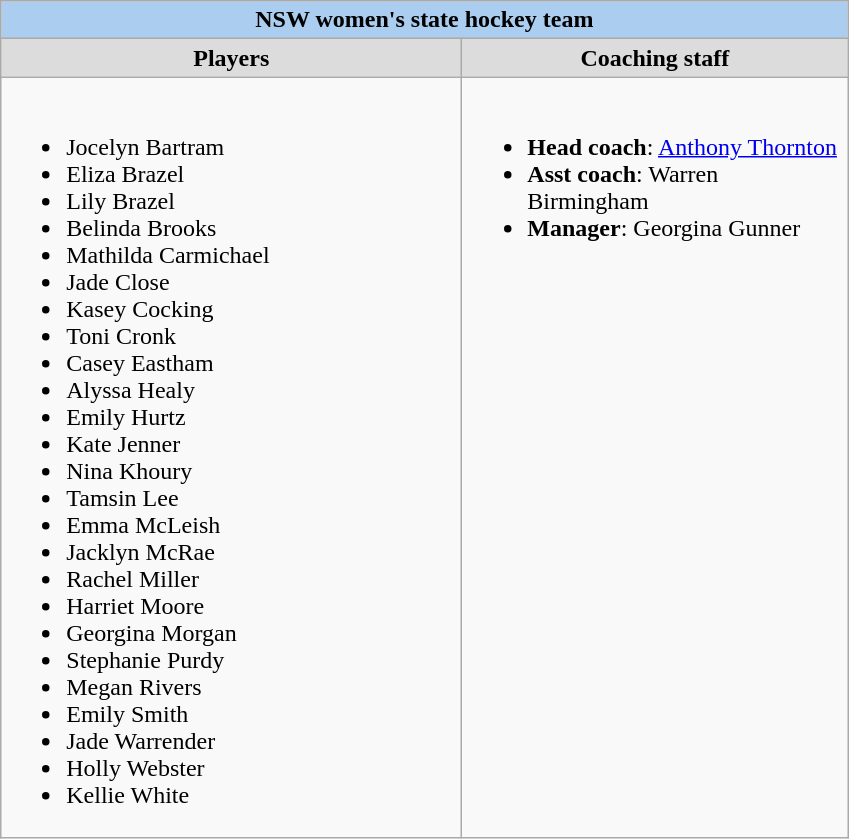<table class=wikitable>
<tr>
<td colspan=2 align=center bgcolor=#ABCDEF><strong>NSW women's state hockey team</strong></td>
</tr>
<tr align=center>
<td width=300 bgcolor=gainsboro><strong>Players</strong></td>
<td width=250 bgcolor=gainsboro><strong>Coaching staff</strong></td>
</tr>
<tr>
<td><br><ul><li>Jocelyn Bartram</li><li>Eliza Brazel</li><li>Lily Brazel</li><li>Belinda Brooks</li><li>Mathilda Carmichael</li><li>Jade Close</li><li>Kasey Cocking</li><li>Toni Cronk</li><li>Casey Eastham</li><li>Alyssa Healy</li><li>Emily Hurtz</li><li>Kate Jenner</li><li>Nina Khoury</li><li>Tamsin Lee</li><li>Emma McLeish</li><li>Jacklyn McRae</li><li>Rachel Miller</li><li>Harriet Moore</li><li>Georgina Morgan</li><li>Stephanie Purdy</li><li>Megan Rivers</li><li>Emily Smith</li><li>Jade Warrender</li><li>Holly Webster</li><li>Kellie White</li></ul></td>
<td valign=top><br><ul><li><strong>Head coach</strong>: <a href='#'>Anthony Thornton</a></li><li><strong>Asst coach</strong>: Warren Birmingham</li><li><strong>Manager</strong>: Georgina Gunner</li></ul></td>
</tr>
</table>
